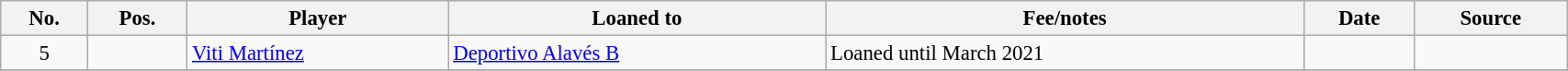<table class="wikitable sortable" style="width:90%; text-align:center; font-size:95%; text-align:left;">
<tr>
<th>No.</th>
<th>Pos.</th>
<th>Player</th>
<th>Loaned to</th>
<th>Fee/notes</th>
<th>Date</th>
<th>Source</th>
</tr>
<tr>
<td align=center>5</td>
<td align=center></td>
<td align=Martínez, Viti> <a href='#'>Viti Martínez</a></td>
<td> <a href='#'>Deportivo Alavés B</a></td>
<td>Loaned until March 2021</td>
<td></td>
<td></td>
</tr>
<tr>
</tr>
</table>
